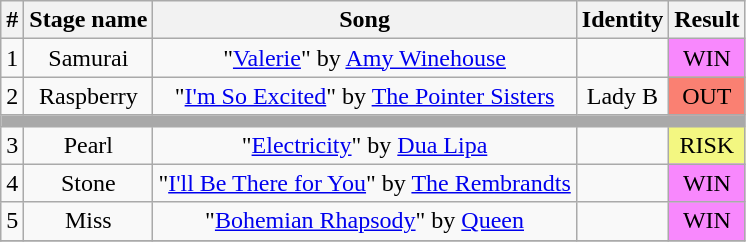<table class="wikitable plainrowheaders" style="text-align: center;">
<tr>
<th>#</th>
<th>Stage name</th>
<th>Song</th>
<th>Identity</th>
<th>Result</th>
</tr>
<tr>
<td>1</td>
<td>Samurai</td>
<td>"<a href='#'>Valerie</a>" by <a href='#'>Amy Winehouse</a></td>
<td></td>
<td bgcolor="#F888FD">WIN</td>
</tr>
<tr>
<td>2</td>
<td>Raspberry</td>
<td>"<a href='#'>I'm So Excited</a>" by <a href='#'>The Pointer Sisters</a></td>
<td>Lady B</td>
<td bgcolor=salmon>OUT</td>
</tr>
<tr>
<td colspan="5" style="background:darkgray"></td>
</tr>
<tr>
<td>3</td>
<td>Pearl</td>
<td>"<a href='#'>Electricity</a>" by <a href='#'>Dua Lipa</a></td>
<td></td>
<td bgcolor="#F3F781">RISK</td>
</tr>
<tr>
<td>4</td>
<td>Stone</td>
<td>"<a href='#'>I'll Be There for You</a>" by <a href='#'>The Rembrandts</a></td>
<td></td>
<td bgcolor="#F888FD">WIN</td>
</tr>
<tr>
<td>5</td>
<td>Miss</td>
<td>"<a href='#'>Bohemian Rhapsody</a>" by <a href='#'>Queen</a></td>
<td></td>
<td bgcolor="#F888FD">WIN</td>
</tr>
<tr>
</tr>
</table>
